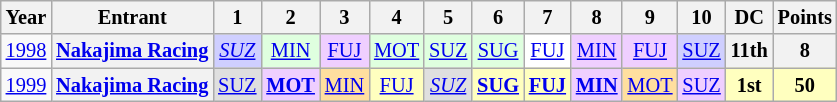<table class="wikitable" style="text-align:center; font-size:85%">
<tr>
<th>Year</th>
<th>Entrant</th>
<th>1</th>
<th>2</th>
<th>3</th>
<th>4</th>
<th>5</th>
<th>6</th>
<th>7</th>
<th>8</th>
<th>9</th>
<th>10</th>
<th>DC</th>
<th>Points</th>
</tr>
<tr>
<td><a href='#'>1998</a></td>
<th nowrap><a href='#'>Nakajima Racing</a></th>
<td style="background:#CFCFFF;"><em><a href='#'>SUZ</a></em><br></td>
<td style="background:#DFFFDF;"><a href='#'>MIN</a><br></td>
<td style="background:#EFCFFF;"><a href='#'>FUJ</a><br></td>
<td style="background:#DFFFDF;"><a href='#'>MOT</a><br></td>
<td style="background:#DFFFDF;"><a href='#'>SUZ</a><br></td>
<td style="background:#DFFFDF;"><a href='#'>SUG</a><br></td>
<td style="background:#FFFFFF;"><a href='#'>FUJ</a><br></td>
<td style="background:#EFCFFF;"><a href='#'>MIN</a><br></td>
<td style="background:#EFCFFF;"><a href='#'>FUJ</a><br></td>
<td style="background:#CFCFFF;"><a href='#'>SUZ</a><br></td>
<th>11th</th>
<th>8</th>
</tr>
<tr>
<td><a href='#'>1999</a></td>
<th nowrap><a href='#'>Nakajima Racing</a></th>
<td style="background:#DFDFDF;"><a href='#'>SUZ</a><br></td>
<td style="background:#EFCFFF;"><strong><a href='#'>MOT</a></strong><br></td>
<td style="background:#FFDF9F;"><a href='#'>MIN</a><br></td>
<td style="background:#FFFFBF;"><a href='#'>FUJ</a><br></td>
<td style="background:#DFDFDF;"><em><a href='#'>SUZ</a></em><br></td>
<td style="background:#FFFFBF;"><strong><a href='#'>SUG</a></strong><br></td>
<td style="background:#FFFFBF;"><strong><a href='#'>FUJ</a></strong><br></td>
<td style="background:#EFCFFF;"><strong><a href='#'>MIN</a></strong><br></td>
<td style="background:#FFDF9F;"><a href='#'>MOT</a><br></td>
<td style="background:#EFCFFF;"><a href='#'>SUZ</a><br></td>
<td style="background:#FFFFBF;"><strong>1st</strong></td>
<td style="background:#FFFFBF;"><strong>50</strong></td>
</tr>
</table>
